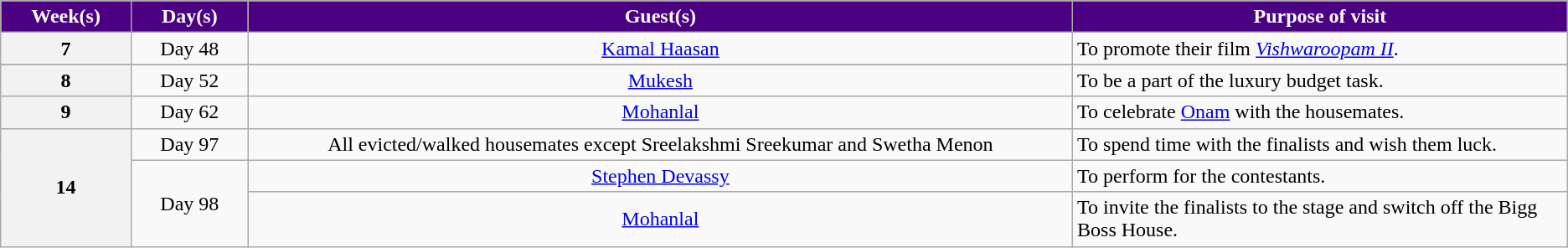<table class="wikitable sortable" style="text-align:center;">
<tr>
<th scope="col" style="background:#4B0082; color:white; width:3%;">Week(s)</th>
<th scope="col" style="background:#4B0082; color:white; width:3%;">Day(s)</th>
<th scope="col" style="background:#4B0082; color:white; width:25%;">Guest(s)</th>
<th scope="col" style="background:#4B0082; color:white; width:15%;" class="unsortable">Purpose of visit</th>
</tr>
<tr>
<th scope="row">7</th>
<td>Day 48</td>
<td><a href='#'>Kamal Haasan</a></td>
<td align="left">To promote their film <em><a href='#'>Vishwaroopam II</a></em>.</td>
</tr>
<tr>
</tr>
<tr>
<th scope="row">8</th>
<td>Day 52</td>
<td><a href='#'>Mukesh</a></td>
<td align="left">To be a part of the luxury budget task.</td>
</tr>
<tr>
<th scope="row">9</th>
<td>Day 62</td>
<td><a href='#'>Mohanlal</a></td>
<td align="left">To celebrate <a href='#'>Onam</a> with the housemates.</td>
</tr>
<tr>
<th scope="rowgroup" rowspan=3>14</th>
<td>Day 97</td>
<td>All evicted/walked housemates except Sreelakshmi Sreekumar and Swetha Menon </td>
<td align="left">To spend time with the finalists and wish them luck.</td>
</tr>
<tr>
<td rowspan=2>Day 98</td>
<td><a href='#'>Stephen Devassy</a></td>
<td align="left">To perform for the contestants.</td>
</tr>
<tr>
<td><a href='#'>Mohanlal</a></td>
<td align="left">To invite the finalists to the stage and switch off the Bigg Boss House.</td>
</tr>
</table>
